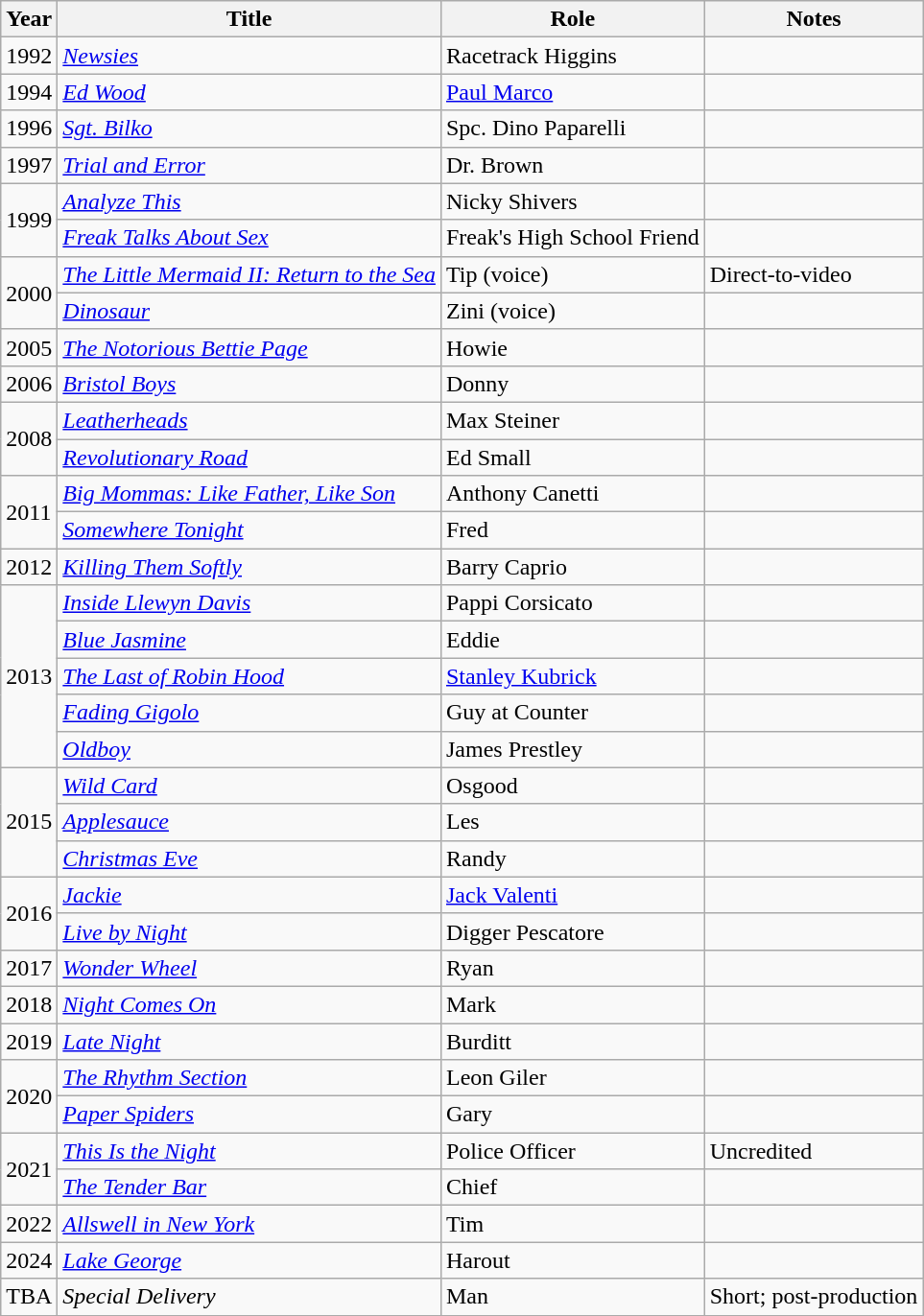<table class="wikitable sortable">
<tr>
<th>Year</th>
<th>Title</th>
<th>Role</th>
<th>Notes</th>
</tr>
<tr>
<td>1992</td>
<td><em><a href='#'>Newsies</a></em></td>
<td>Racetrack Higgins</td>
<td></td>
</tr>
<tr>
<td>1994</td>
<td><em><a href='#'>Ed Wood</a></em></td>
<td><a href='#'>Paul Marco</a></td>
<td></td>
</tr>
<tr>
<td>1996</td>
<td><em><a href='#'>Sgt. Bilko</a></em></td>
<td>Spc. Dino Paparelli</td>
<td></td>
</tr>
<tr>
<td>1997</td>
<td><em><a href='#'>Trial and Error</a></em></td>
<td>Dr. Brown</td>
<td></td>
</tr>
<tr>
<td rowspan="2">1999</td>
<td><em><a href='#'>Analyze This</a></em></td>
<td>Nicky Shivers</td>
<td></td>
</tr>
<tr>
<td><em><a href='#'>Freak Talks About Sex</a></em></td>
<td>Freak's High School Friend</td>
<td></td>
</tr>
<tr>
<td rowspan="2">2000</td>
<td><em><a href='#'>The Little Mermaid II: Return to the Sea</a></em></td>
<td>Tip (voice)</td>
<td>Direct-to-video</td>
</tr>
<tr>
<td><em><a href='#'>Dinosaur</a></em></td>
<td>Zini (voice)</td>
<td></td>
</tr>
<tr>
<td>2005</td>
<td><em><a href='#'>The Notorious Bettie Page</a></em></td>
<td>Howie</td>
<td></td>
</tr>
<tr>
<td>2006</td>
<td><em><a href='#'>Bristol Boys</a></em></td>
<td>Donny</td>
<td></td>
</tr>
<tr>
<td rowspan="2">2008</td>
<td><em><a href='#'>Leatherheads</a></em></td>
<td>Max Steiner</td>
<td></td>
</tr>
<tr>
<td><em><a href='#'>Revolutionary Road</a></em></td>
<td>Ed Small</td>
<td></td>
</tr>
<tr>
<td rowspan="2">2011</td>
<td><em><a href='#'>Big Mommas: Like Father, Like Son</a></em></td>
<td>Anthony Canetti</td>
<td></td>
</tr>
<tr>
<td><em><a href='#'>Somewhere Tonight</a></em></td>
<td>Fred</td>
<td></td>
</tr>
<tr>
<td>2012</td>
<td><em><a href='#'>Killing Them Softly</a></em></td>
<td>Barry Caprio</td>
<td></td>
</tr>
<tr>
<td rowspan="5">2013</td>
<td><em><a href='#'>Inside Llewyn Davis</a></em></td>
<td>Pappi Corsicato</td>
<td></td>
</tr>
<tr>
<td><em><a href='#'>Blue Jasmine</a></em></td>
<td>Eddie</td>
<td></td>
</tr>
<tr>
<td><em><a href='#'>The Last of Robin Hood</a></em></td>
<td><a href='#'>Stanley Kubrick</a></td>
<td></td>
</tr>
<tr>
<td><em><a href='#'>Fading Gigolo</a></em></td>
<td>Guy at Counter</td>
<td></td>
</tr>
<tr>
<td><em><a href='#'>Oldboy</a></em></td>
<td>James Prestley</td>
<td></td>
</tr>
<tr>
<td rowspan="3">2015</td>
<td><em><a href='#'>Wild Card</a></em></td>
<td>Osgood</td>
<td></td>
</tr>
<tr>
<td><em><a href='#'>Applesauce</a></em></td>
<td>Les</td>
<td></td>
</tr>
<tr>
<td><em><a href='#'>Christmas Eve</a></em></td>
<td>Randy</td>
<td></td>
</tr>
<tr>
<td rowspan="2">2016</td>
<td><em><a href='#'>Jackie</a></em></td>
<td><a href='#'>Jack Valenti</a></td>
<td></td>
</tr>
<tr>
<td><em><a href='#'>Live by Night</a></em></td>
<td>Digger Pescatore</td>
<td></td>
</tr>
<tr>
<td>2017</td>
<td><em><a href='#'>Wonder Wheel</a></em></td>
<td>Ryan</td>
<td></td>
</tr>
<tr>
<td>2018</td>
<td><em><a href='#'>Night Comes On</a></em></td>
<td>Mark</td>
<td></td>
</tr>
<tr>
<td>2019</td>
<td><em><a href='#'>Late Night</a></em></td>
<td>Burditt</td>
<td></td>
</tr>
<tr>
<td rowspan="2">2020</td>
<td><em><a href='#'>The Rhythm Section</a></em></td>
<td>Leon Giler</td>
<td></td>
</tr>
<tr>
<td><em><a href='#'>Paper Spiders</a></em></td>
<td>Gary</td>
<td></td>
</tr>
<tr>
<td rowspan="2">2021</td>
<td><em><a href='#'>This Is the Night</a></em></td>
<td>Police Officer</td>
<td>Uncredited</td>
</tr>
<tr>
<td><em><a href='#'>The Tender Bar</a></em></td>
<td>Chief</td>
<td></td>
</tr>
<tr>
<td>2022</td>
<td><em><a href='#'>Allswell in New York</a></em></td>
<td>Tim</td>
<td></td>
</tr>
<tr>
<td>2024</td>
<td><em><a href='#'>Lake George</a></em></td>
<td>Harout</td>
<td></td>
</tr>
<tr>
<td>TBA</td>
<td><em>Special Delivery</em></td>
<td>Man</td>
<td>Short; post-production</td>
</tr>
<tr>
</tr>
</table>
